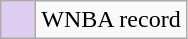<table class="wikitable">
<tr>
<td style="background:#E0CEF2; width:1em"></td>
<td>WNBA record</td>
</tr>
</table>
